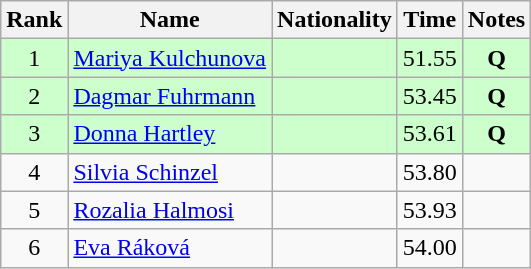<table class="wikitable sortable" style="text-align:center">
<tr>
<th>Rank</th>
<th>Name</th>
<th>Nationality</th>
<th>Time</th>
<th>Notes</th>
</tr>
<tr bgcolor=ccffcc>
<td>1</td>
<td align=left><a href='#'>Mariya Kulchunova</a></td>
<td align=left></td>
<td>51.55</td>
<td><strong>Q</strong></td>
</tr>
<tr bgcolor=ccffcc>
<td>2</td>
<td align=left><a href='#'>Dagmar Fuhrmann</a></td>
<td align=left></td>
<td>53.45</td>
<td><strong>Q</strong></td>
</tr>
<tr bgcolor=ccffcc>
<td>3</td>
<td align=left><a href='#'>Donna Hartley</a></td>
<td align=left></td>
<td>53.61</td>
<td><strong>Q</strong></td>
</tr>
<tr>
<td>4</td>
<td align=left><a href='#'>Silvia Schinzel</a></td>
<td align=left></td>
<td>53.80</td>
<td></td>
</tr>
<tr>
<td>5</td>
<td align=left><a href='#'>Rozalia Halmosi</a></td>
<td align=left></td>
<td>53.93</td>
<td></td>
</tr>
<tr>
<td>6</td>
<td align=left><a href='#'>Eva Ráková</a></td>
<td align=left></td>
<td>54.00</td>
<td></td>
</tr>
</table>
